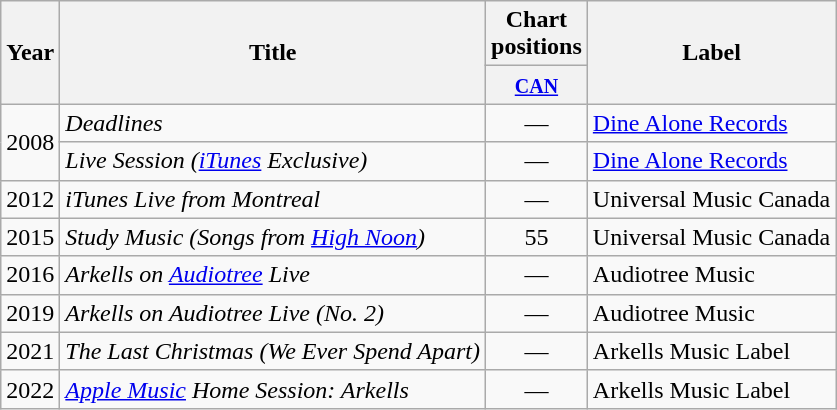<table class="wikitable">
<tr>
<th rowspan="2">Year</th>
<th rowspan="2">Title</th>
<th>Chart positions</th>
<th rowspan="2">Label</th>
</tr>
<tr>
<th style="width:36px;"><small><a href='#'>CAN</a></small><br></th>
</tr>
<tr>
<td rowspan="2">2008</td>
<td><em>Deadlines</em></td>
<td style="text-align:center;">—</td>
<td><a href='#'>Dine Alone Records</a></td>
</tr>
<tr>
<td><em>Live Session (<a href='#'>iTunes</a> Exclusive)</em></td>
<td style="text-align:center;">—</td>
<td><a href='#'>Dine Alone Records</a></td>
</tr>
<tr>
<td>2012</td>
<td><em>iTunes Live from Montreal</em></td>
<td style="text-align:center;">—</td>
<td>Universal Music Canada</td>
</tr>
<tr>
<td>2015</td>
<td><em>Study Music (Songs from <a href='#'>High Noon</a>)</em></td>
<td style="text-align:center;">55</td>
<td>Universal Music Canada</td>
</tr>
<tr>
<td>2016</td>
<td><em>Arkells on <a href='#'>Audiotree</a> Live</em></td>
<td style="text-align:center;">—</td>
<td>Audiotree Music</td>
</tr>
<tr>
<td>2019</td>
<td><em>Arkells on Audiotree Live (No. 2)</em></td>
<td style="text-align:center;">—</td>
<td>Audiotree Music</td>
</tr>
<tr>
<td>2021</td>
<td><em>The Last Christmas (We Ever Spend Apart) </em></td>
<td style="text-align:center;">—</td>
<td>Arkells Music Label</td>
</tr>
<tr>
<td>2022</td>
<td><em><a href='#'>Apple Music</a> Home Session: Arkells</em></td>
<td style="text-align:center;">—</td>
<td>Arkells Music Label</td>
</tr>
</table>
